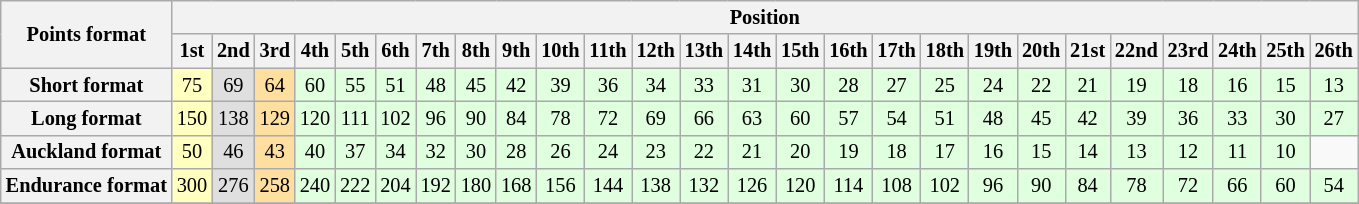<table class="wikitable" style="font-size:85%; text-align:center">
<tr style="background:#f9f9f9">
<th rowspan="2">Points format</th>
<th colspan="28">Position</th>
</tr>
<tr>
<th>1st</th>
<th>2nd</th>
<th>3rd</th>
<th>4th</th>
<th>5th</th>
<th>6th</th>
<th>7th</th>
<th>8th</th>
<th>9th</th>
<th>10th</th>
<th>11th</th>
<th>12th</th>
<th>13th</th>
<th>14th</th>
<th>15th</th>
<th>16th</th>
<th>17th</th>
<th>18th</th>
<th>19th</th>
<th>20th</th>
<th>21st</th>
<th>22nd</th>
<th>23rd</th>
<th>24th</th>
<th>25th</th>
<th>26th</th>
</tr>
<tr>
<th>Short format</th>
<td style="background:#ffffbf;">75</td>
<td style="background:#dfdfdf;">69</td>
<td style="background:#ffdf9f;">64</td>
<td style="background:#dfffdf;">60</td>
<td style="background:#dfffdf;">55</td>
<td style="background:#dfffdf;">51</td>
<td style="background:#dfffdf;">48</td>
<td style="background:#dfffdf;">45</td>
<td style="background:#dfffdf;">42</td>
<td style="background:#dfffdf;">39</td>
<td style="background:#dfffdf;">36</td>
<td style="background:#dfffdf;">34</td>
<td style="background:#dfffdf;">33</td>
<td style="background:#dfffdf;">31</td>
<td style="background:#dfffdf;">30</td>
<td style="background:#dfffdf;">28</td>
<td style="background:#dfffdf;">27</td>
<td style="background:#dfffdf;">25</td>
<td style="background:#dfffdf;">24</td>
<td style="background:#dfffdf;">22</td>
<td style="background:#dfffdf;">21</td>
<td style="background:#dfffdf;">19</td>
<td style="background:#dfffdf;">18</td>
<td style="background:#dfffdf;">16</td>
<td style="background:#dfffdf;">15</td>
<td style="background:#dfffdf;">13</td>
</tr>
<tr>
<th>Long format</th>
<td style="background:#ffffbf;">150</td>
<td style="background:#dfdfdf;">138</td>
<td style="background:#ffdf9f;">129</td>
<td style="background:#dfffdf;">120</td>
<td style="background:#dfffdf;">111</td>
<td style="background:#dfffdf;">102</td>
<td style="background:#dfffdf;">96</td>
<td style="background:#dfffdf;">90</td>
<td style="background:#dfffdf;">84</td>
<td style="background:#dfffdf;">78</td>
<td style="background:#dfffdf;">72</td>
<td style="background:#dfffdf;">69</td>
<td style="background:#dfffdf;">66</td>
<td style="background:#dfffdf;">63</td>
<td style="background:#dfffdf;">60</td>
<td style="background:#dfffdf;">57</td>
<td style="background:#dfffdf;">54</td>
<td style="background:#dfffdf;">51</td>
<td style="background:#dfffdf;">48</td>
<td style="background:#dfffdf;">45</td>
<td style="background:#dfffdf;">42</td>
<td style="background:#dfffdf;">39</td>
<td style="background:#dfffdf;">36</td>
<td style="background:#dfffdf;">33</td>
<td style="background:#dfffdf;">30</td>
<td style="background:#dfffdf;">27</td>
</tr>
<tr>
<th>Auckland format</th>
<td style="background:#ffffbf;">50</td>
<td style="background:#dfdfdf;">46</td>
<td style="background:#ffdf9f;">43</td>
<td style="background:#dfffdf;">40</td>
<td style="background:#dfffdf;">37</td>
<td style="background:#dfffdf;">34</td>
<td style="background:#dfffdf;">32</td>
<td style="background:#dfffdf;">30</td>
<td style="background:#dfffdf;">28</td>
<td style="background:#dfffdf;">26</td>
<td style="background:#dfffdf;">24</td>
<td style="background:#dfffdf;">23</td>
<td style="background:#dfffdf;">22</td>
<td style="background:#dfffdf;">21</td>
<td style="background:#dfffdf;">20</td>
<td style="background:#dfffdf;">19</td>
<td style="background:#dfffdf;">18</td>
<td style="background:#dfffdf;">17</td>
<td style="background:#dfffdf;">16</td>
<td style="background:#dfffdf;">15</td>
<td style="background:#dfffdf;">14</td>
<td style="background:#dfffdf;">13</td>
<td style="background:#dfffdf;">12</td>
<td style="background:#dfffdf;">11</td>
<td style="background:#dfffdf;">10</td>
<td></td>
</tr>
<tr>
<th nowrap>Endurance format</th>
<td style="background:#ffffbf;">300</td>
<td style="background:#dfdfdf;">276</td>
<td style="background:#ffdf9f;">258</td>
<td style="background:#dfffdf;">240</td>
<td style="background:#dfffdf;">222</td>
<td style="background:#dfffdf;">204</td>
<td style="background:#dfffdf;">192</td>
<td style="background:#dfffdf;">180</td>
<td style="background:#dfffdf;">168</td>
<td style="background:#dfffdf;">156</td>
<td style="background:#dfffdf;">144</td>
<td style="background:#dfffdf;">138</td>
<td style="background:#dfffdf;">132</td>
<td style="background:#dfffdf;">126</td>
<td style="background:#dfffdf;">120</td>
<td style="background:#dfffdf;">114</td>
<td style="background:#dfffdf;">108</td>
<td style="background:#dfffdf;">102</td>
<td style="background:#dfffdf;">96</td>
<td style="background:#dfffdf;">90</td>
<td style="background:#dfffdf;">84</td>
<td style="background:#dfffdf;">78</td>
<td style="background:#dfffdf;">72</td>
<td style="background:#dfffdf;">66</td>
<td style="background:#dfffdf;">60</td>
<td style="background:#dfffdf;">54</td>
</tr>
<tr>
</tr>
</table>
